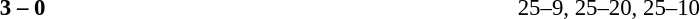<table width=100% cellspacing=1>
<tr>
<th width=20%></th>
<th width=12%></th>
<th width=20%></th>
<th width=33%></th>
<td></td>
</tr>
<tr style=font-size:95%>
<td align=right><strong></strong></td>
<td align=center><strong>3 – 0</strong></td>
<td></td>
<td>25–9, 25–20, 25–10</td>
</tr>
</table>
